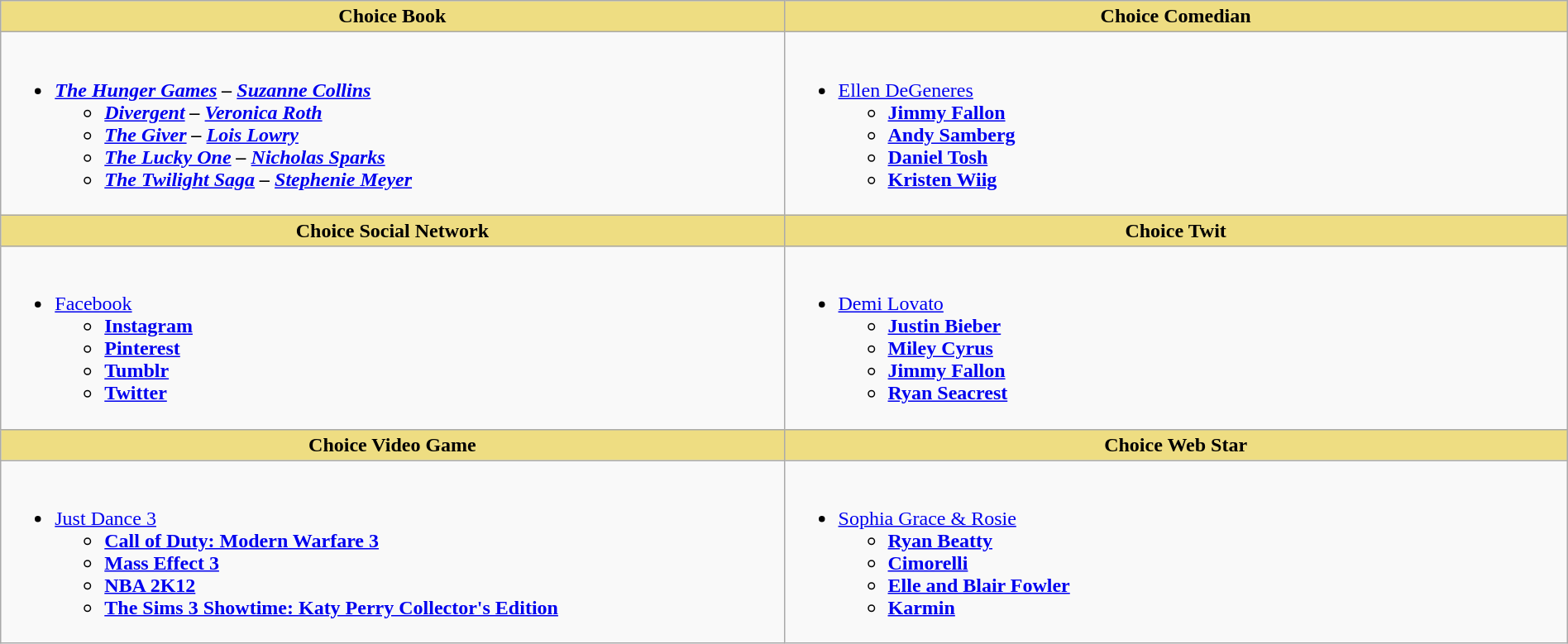<table class="wikitable" style="width:100%">
<tr>
<th style="background:#EEDD82; width:50%">Choice Book</th>
<th style="background:#EEDD82; width:50%">Choice Comedian</th>
</tr>
<tr>
<td valign="top"><br><ul><li><strong><em><a href='#'>The Hunger Games</a><em> – <a href='#'>Suzanne Collins</a><strong><ul><li></em><a href='#'>Divergent</a><em> – <a href='#'>Veronica Roth</a></li><li></em><a href='#'>The Giver</a><em> – <a href='#'>Lois Lowry</a></li><li></em><a href='#'>The Lucky One</a><em> – <a href='#'>Nicholas Sparks</a></li><li></em><a href='#'>The Twilight Saga</a><em> – <a href='#'>Stephenie Meyer</a></li></ul></li></ul></td>
<td valign="top"><br><ul><li></strong><a href='#'>Ellen DeGeneres</a><strong><ul><li><a href='#'>Jimmy Fallon</a></li><li><a href='#'>Andy Samberg</a></li><li><a href='#'>Daniel Tosh</a></li><li><a href='#'>Kristen Wiig</a></li></ul></li></ul></td>
</tr>
<tr>
<th style="background:#EEDD82; width:50%">Choice Social Network</th>
<th style="background:#EEDD82; width:50%">Choice Twit</th>
</tr>
<tr>
<td valign="top"><br><ul><li></strong><a href='#'>Facebook</a><strong><ul><li><a href='#'>Instagram</a></li><li><a href='#'>Pinterest</a></li><li><a href='#'>Tumblr</a></li><li><a href='#'>Twitter</a></li></ul></li></ul></td>
<td valign="top"><br><ul><li></strong><a href='#'>Demi Lovato</a><strong><ul><li><a href='#'>Justin Bieber</a></li><li><a href='#'>Miley Cyrus</a></li><li><a href='#'>Jimmy Fallon</a></li><li><a href='#'>Ryan Seacrest</a></li></ul></li></ul></td>
</tr>
<tr>
<th style="background:#EEDD82; width:50%">Choice Video Game</th>
<th style="background:#EEDD82; width:50%">Choice Web Star</th>
</tr>
<tr>
<td valign="top"><br><ul><li></em></strong><a href='#'>Just Dance 3</a><strong><em><ul><li></em><a href='#'>Call of Duty: Modern Warfare 3</a><em></li><li></em><a href='#'>Mass Effect 3</a><em></li><li></em><a href='#'>NBA 2K12</a><em></li><li></em><a href='#'>The Sims 3 Showtime: Katy Perry Collector's Edition</a><em></li></ul></li></ul></td>
<td valign="top"><br><ul><li></strong><a href='#'>Sophia Grace & Rosie</a><strong><ul><li><a href='#'>Ryan Beatty</a></li><li><a href='#'>Cimorelli</a></li><li><a href='#'>Elle and Blair Fowler</a></li><li><a href='#'>Karmin</a></li></ul></li></ul></td>
</tr>
</table>
